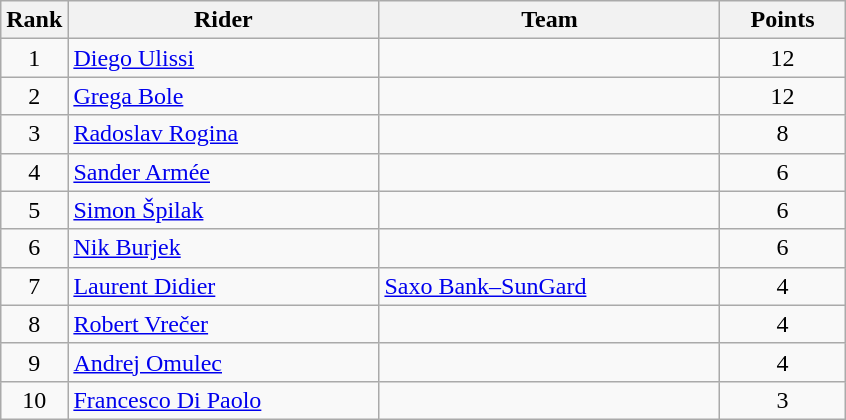<table class="wikitable">
<tr>
<th>Rank</th>
<th>Rider</th>
<th>Team</th>
<th>Points</th>
</tr>
<tr>
<td align=center>1</td>
<td width=200> <a href='#'>Diego Ulissi</a> </td>
<td width=220></td>
<td width=76 align=center>12</td>
</tr>
<tr>
<td align=center>2</td>
<td> <a href='#'>Grega Bole</a></td>
<td></td>
<td align=center>12</td>
</tr>
<tr>
<td align=center>3</td>
<td> <a href='#'>Radoslav Rogina</a></td>
<td></td>
<td align=center>8</td>
</tr>
<tr>
<td align=center>4</td>
<td> <a href='#'>Sander Armée</a></td>
<td></td>
<td align=center>6</td>
</tr>
<tr>
<td align=center>5</td>
<td> <a href='#'>Simon Špilak</a></td>
<td></td>
<td align=center>6</td>
</tr>
<tr>
<td align=center>6</td>
<td> <a href='#'>Nik Burjek</a></td>
<td></td>
<td align=center>6</td>
</tr>
<tr>
<td align=center>7</td>
<td> <a href='#'>Laurent Didier</a></td>
<td><a href='#'>Saxo Bank–SunGard</a></td>
<td align=center>4</td>
</tr>
<tr>
<td align=center>8</td>
<td> <a href='#'>Robert Vrečer</a> </td>
<td></td>
<td align=center>4</td>
</tr>
<tr>
<td align=center>9</td>
<td> <a href='#'>Andrej Omulec</a></td>
<td></td>
<td align=center>4</td>
</tr>
<tr>
<td align=center>10</td>
<td> <a href='#'>Francesco Di Paolo</a></td>
<td></td>
<td align=center>3</td>
</tr>
</table>
